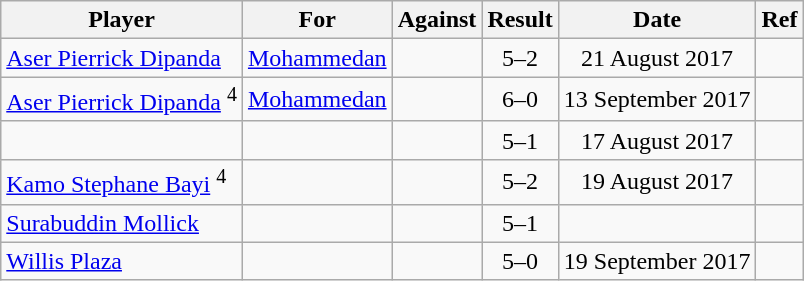<table class="wikitable sortable">
<tr>
<th>Player</th>
<th>For</th>
<th>Against</th>
<th style="text-align:center">Result</th>
<th>Date</th>
<th>Ref</th>
</tr>
<tr align="center">
<td align="left"> <a href='#'>Aser Pierrick Dipanda</a></td>
<td><a href='#'>Mohammedan</a></td>
<td></td>
<td align="center">5–2</td>
<td>21 August 2017</td>
</tr>
<tr align="center">
<td align="left"> <a href='#'>Aser Pierrick Dipanda</a> <sup>4</sup></td>
<td><a href='#'>Mohammedan</a></td>
<td></td>
<td align="center">6–0</td>
<td>13 September 2017</td>
<td></td>
</tr>
<tr align="center">
<td></td>
<td></td>
<td></td>
<td align="center">5–1</td>
<td>17 August 2017</td>
<td></td>
</tr>
<tr align="center">
<td align="left"> <a href='#'>Kamo Stephane Bayi</a> <sup>4</sup></td>
<td></td>
<td></td>
<td align="center">5–2</td>
<td>19 August 2017</td>
<td></td>
</tr>
<tr align="center">
<td align="left"> <a href='#'>Surabuddin Mollick</a></td>
<td></td>
<td></td>
<td align="center">5–1</td>
<td></td>
<td></td>
</tr>
<tr align="center">
<td align="left"> <a href='#'>Willis Plaza</a></td>
<td></td>
<td></td>
<td align="center">5–0</td>
<td>19 September 2017</td>
<td></td>
</tr>
</table>
